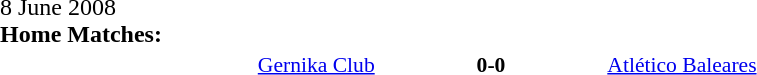<table width=100% cellspacing=1>
<tr>
<th width=20%></th>
<th width=12%></th>
<th width=20%></th>
<th></th>
</tr>
<tr>
<td>8 June 2008<br><strong>Home Matches:</strong></td>
</tr>
<tr style=font-size:90%>
<td align=right><a href='#'>Gernika Club</a></td>
<td align=center><strong>0-0</strong></td>
<td><a href='#'>Atlético Baleares</a></td>
</tr>
</table>
